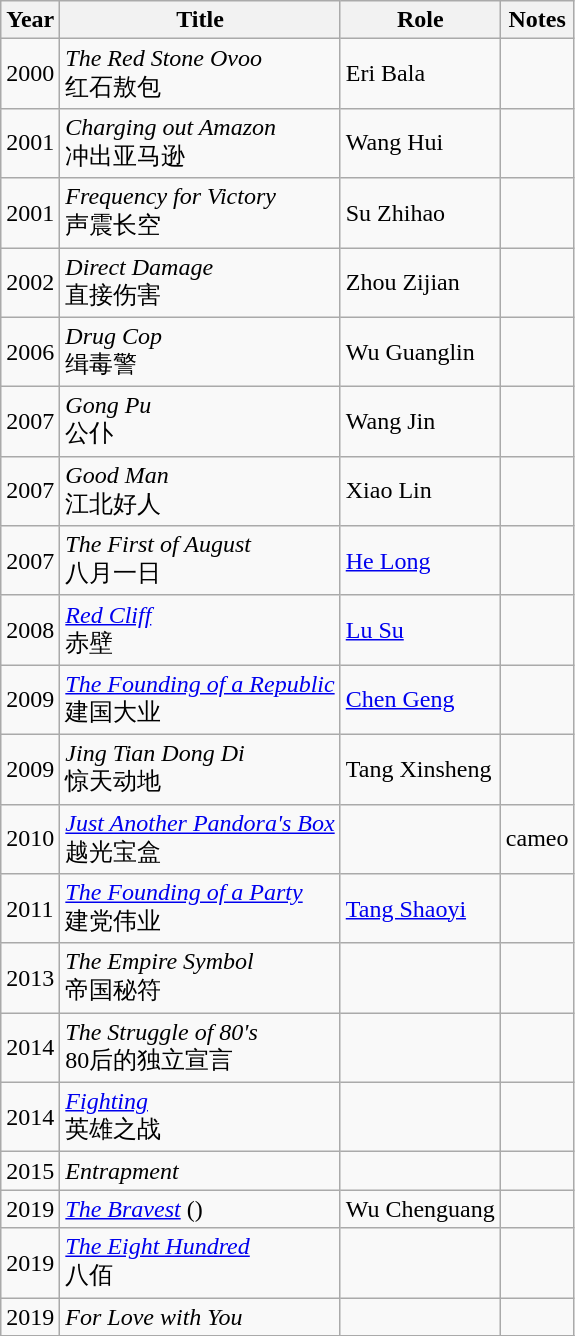<table class="wikitable sortable">
<tr>
<th>Year</th>
<th>Title</th>
<th>Role</th>
<th class="unsortable">Notes</th>
</tr>
<tr>
<td>2000</td>
<td><em>The Red Stone Ovoo</em><br>红石敖包</td>
<td>Eri Bala</td>
<td></td>
</tr>
<tr>
<td>2001</td>
<td><em>Charging out Amazon</em><br>冲出亚马逊</td>
<td>Wang Hui</td>
<td></td>
</tr>
<tr>
<td>2001</td>
<td><em>Frequency for Victory</em><br>声震长空</td>
<td>Su Zhihao</td>
<td></td>
</tr>
<tr>
<td>2002</td>
<td><em>Direct Damage</em><br>直接伤害</td>
<td>Zhou Zijian</td>
<td></td>
</tr>
<tr>
<td>2006</td>
<td><em>Drug Cop</em><br>缉毒警</td>
<td>Wu Guanglin</td>
<td></td>
</tr>
<tr>
<td>2007</td>
<td><em>Gong Pu</em><br>公仆</td>
<td>Wang Jin</td>
<td></td>
</tr>
<tr>
<td>2007</td>
<td><em>Good Man</em><br>江北好人</td>
<td>Xiao Lin</td>
<td></td>
</tr>
<tr>
<td>2007</td>
<td><em>The First of August</em><br>八月一日</td>
<td><a href='#'>He Long</a></td>
<td></td>
</tr>
<tr>
<td>2008</td>
<td><em><a href='#'>Red Cliff</a></em><br>赤壁</td>
<td><a href='#'>Lu Su</a></td>
<td></td>
</tr>
<tr>
<td>2009</td>
<td><em><a href='#'>The Founding of a Republic</a></em><br>建国大业</td>
<td><a href='#'>Chen Geng</a></td>
<td></td>
</tr>
<tr>
<td>2009</td>
<td><em>Jing Tian Dong Di</em><br>惊天动地</td>
<td>Tang Xinsheng</td>
<td></td>
</tr>
<tr>
<td>2010</td>
<td><em><a href='#'>Just Another Pandora's Box</a></em><br>越光宝盒</td>
<td></td>
<td>cameo</td>
</tr>
<tr>
<td>2011</td>
<td><em><a href='#'>The Founding of a Party</a></em><br>建党伟业</td>
<td><a href='#'>Tang Shaoyi</a></td>
<td></td>
</tr>
<tr>
<td>2013</td>
<td><em>The Empire Symbol</em> <br> 帝国秘符</td>
<td></td>
<td></td>
</tr>
<tr>
<td>2014</td>
<td><em>The Struggle of 80's</em> <br> 80后的独立宣言</td>
<td></td>
<td></td>
</tr>
<tr>
<td>2014</td>
<td><em><a href='#'>Fighting</a></em> <br> 英雄之战</td>
<td></td>
<td></td>
</tr>
<tr>
<td>2015</td>
<td><em>Entrapment</em></td>
<td></td>
<td></td>
</tr>
<tr>
<td>2019</td>
<td><em><a href='#'>The Bravest</a></em> ()</td>
<td>Wu Chenguang</td>
<td></td>
</tr>
<tr>
<td>2019</td>
<td><em><a href='#'>The Eight Hundred</a></em> <br>八佰</td>
<td></td>
<td></td>
</tr>
<tr>
<td>2019</td>
<td><em>For Love with You</em></td>
<td></td>
<td></td>
</tr>
<tr>
</tr>
</table>
